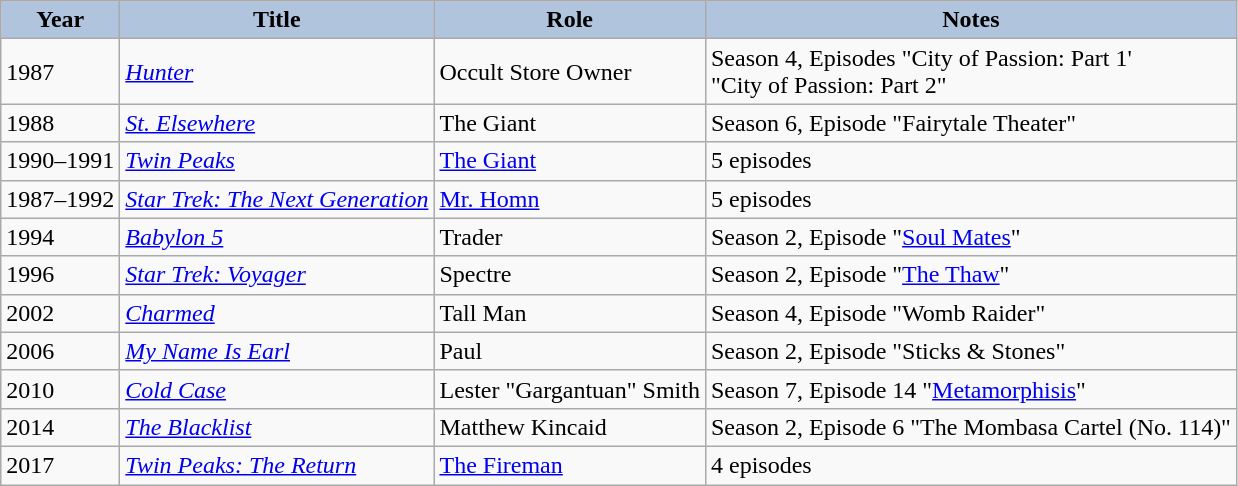<table class="wikitable">
<tr style="text-align:center;">
<th style="background:#B0C4DE;">Year</th>
<th style="background:#B0C4DE;">Title</th>
<th style="background:#B0C4DE;">Role</th>
<th style="background:#B0C4DE;">Notes</th>
</tr>
<tr>
<td>1987</td>
<td><em><a href='#'>Hunter</a></em></td>
<td>Occult Store Owner</td>
<td>Season 4, Episodes "City of Passion: Part 1'<br>"City of Passion: Part 2"</td>
</tr>
<tr>
<td>1988</td>
<td><em><a href='#'>St. Elsewhere</a></em></td>
<td>The Giant</td>
<td>Season 6, Episode "Fairytale Theater"</td>
</tr>
<tr>
<td>1990–1991</td>
<td><em><a href='#'>Twin Peaks</a></em></td>
<td><a href='#'>The Giant</a></td>
<td>5 episodes</td>
</tr>
<tr>
<td>1987–1992</td>
<td><em><a href='#'>Star Trek: The Next Generation</a></em></td>
<td><a href='#'>Mr. Homn</a></td>
<td>5 episodes</td>
</tr>
<tr>
<td>1994</td>
<td><em><a href='#'>Babylon 5</a></em></td>
<td>Trader</td>
<td>Season 2, Episode "<a href='#'>Soul Mates</a>"</td>
</tr>
<tr>
<td>1996</td>
<td><em><a href='#'>Star Trek: Voyager</a></em></td>
<td>Spectre</td>
<td>Season 2, Episode "<a href='#'>The Thaw</a>"</td>
</tr>
<tr>
<td>2002</td>
<td><em><a href='#'>Charmed</a></em></td>
<td>Tall Man</td>
<td>Season 4, Episode "Womb Raider"</td>
</tr>
<tr>
<td>2006</td>
<td><em><a href='#'>My Name Is Earl</a></em></td>
<td>Paul</td>
<td>Season 2, Episode "Sticks & Stones"</td>
</tr>
<tr>
<td>2010</td>
<td><em><a href='#'>Cold Case</a></em></td>
<td>Lester "Gargantuan" Smith</td>
<td>Season 7, Episode 14 "<a href='#'>Metamorphisis</a>"</td>
</tr>
<tr>
<td>2014</td>
<td><em><a href='#'>The Blacklist</a></em></td>
<td>Matthew Kincaid</td>
<td>Season 2, Episode 6 "The Mombasa Cartel (No. 114)"</td>
</tr>
<tr>
<td>2017</td>
<td><em><a href='#'>Twin Peaks: The Return</a></em></td>
<td><a href='#'>The Fireman</a></td>
<td>4 episodes</td>
</tr>
</table>
